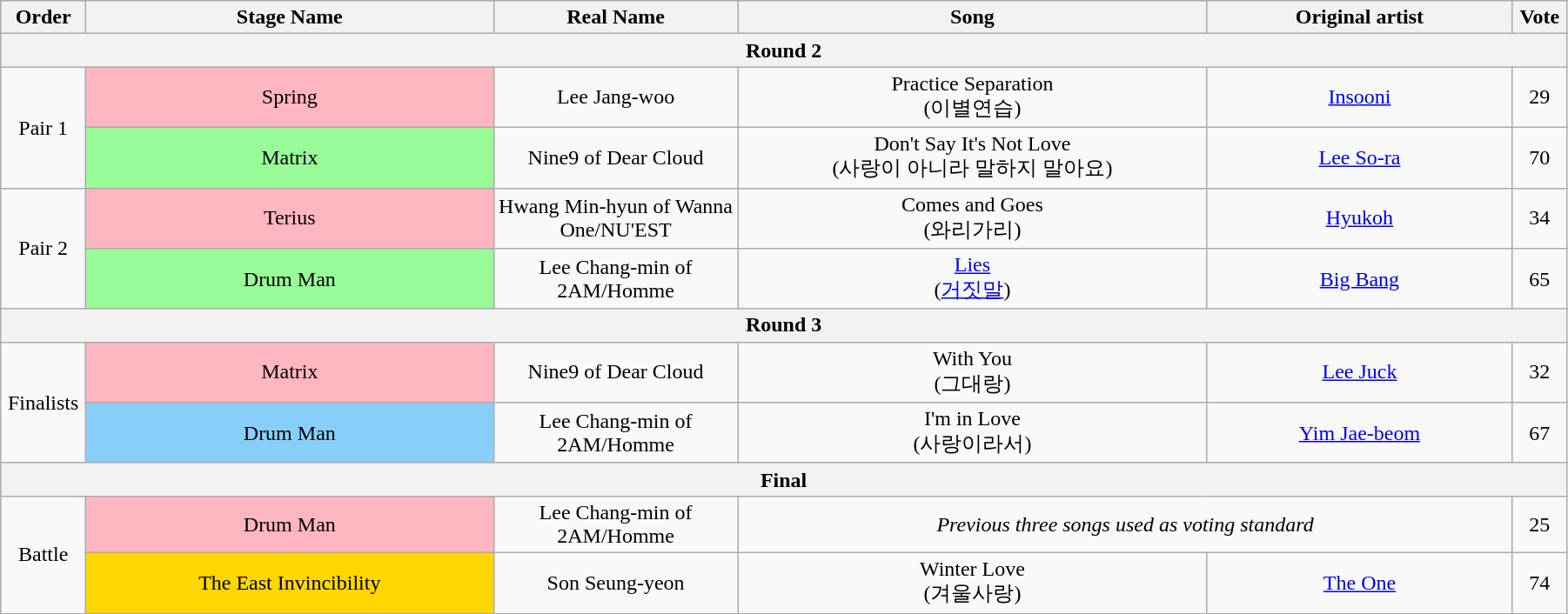<table class="wikitable" style="text-align:center; width:95%;">
<tr>
<th style="width:1%;">Order</th>
<th style="width:20%;">Stage Name</th>
<th style="width:12%;">Real Name</th>
<th style="width:23%;">Song</th>
<th style="width:15%;">Original artist</th>
<th style="width:1%;">Vote</th>
</tr>
<tr>
<th colspan=6>Round 2</th>
</tr>
<tr>
<td rowspan=2>Pair 1</td>
<td bgcolor="lightpink">Spring</td>
<td>Lee Jang-woo</td>
<td>Practice Separation<br>(이별연습)</td>
<td><a href='#'>Insooni</a></td>
<td>29</td>
</tr>
<tr>
<td bgcolor="palegreen">Matrix</td>
<td>Nine9 of Dear Cloud</td>
<td>Don't Say It's Not Love<br>(사랑이 아니라 말하지 말아요)</td>
<td><a href='#'>Lee So-ra</a></td>
<td>70</td>
</tr>
<tr>
<td rowspan=2>Pair 2</td>
<td bgcolor="lightpink">Terius</td>
<td>Hwang Min-hyun of Wanna One/NU'EST</td>
<td>Comes and Goes<br>(와리가리)</td>
<td><a href='#'>Hyukoh</a></td>
<td>34</td>
</tr>
<tr>
<td bgcolor="palegreen">Drum Man</td>
<td>Lee Chang-min of 2AM/Homme</td>
<td><a href='#'>Lies</a><br>(<a href='#'>거짓말</a>)</td>
<td><a href='#'>Big Bang</a></td>
<td>65</td>
</tr>
<tr>
<th colspan=6>Round 3</th>
</tr>
<tr>
<td rowspan=2>Finalists</td>
<td bgcolor="lightpink">Matrix</td>
<td>Nine9 of Dear Cloud</td>
<td>With You<br>(그대랑)</td>
<td><a href='#'>Lee Juck</a></td>
<td>32</td>
</tr>
<tr>
<td bgcolor="lightskyblue">Drum Man</td>
<td>Lee Chang-min of 2AM/Homme</td>
<td>I'm in Love<br>(사랑이라서)</td>
<td><a href='#'>Yim Jae-beom</a></td>
<td>67</td>
</tr>
<tr>
<th colspan=6>Final</th>
</tr>
<tr>
<td rowspan=2>Battle</td>
<td bgcolor="lightpink">Drum Man</td>
<td>Lee Chang-min of 2AM/Homme</td>
<td colspan=2><em>Previous three songs used as voting standard</em></td>
<td>25</td>
</tr>
<tr>
<td bgcolor="gold">The East Invincibility</td>
<td>Son Seung-yeon</td>
<td>Winter Love<br>(겨울사랑)<br></td>
<td><a href='#'>The One</a></td>
<td>74</td>
</tr>
</table>
